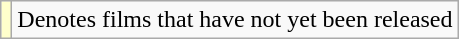<table class="wikitable">
<tr>
<td style="background:#FFFFCC;"></td>
<td>Denotes films that have not yet been released</td>
</tr>
</table>
